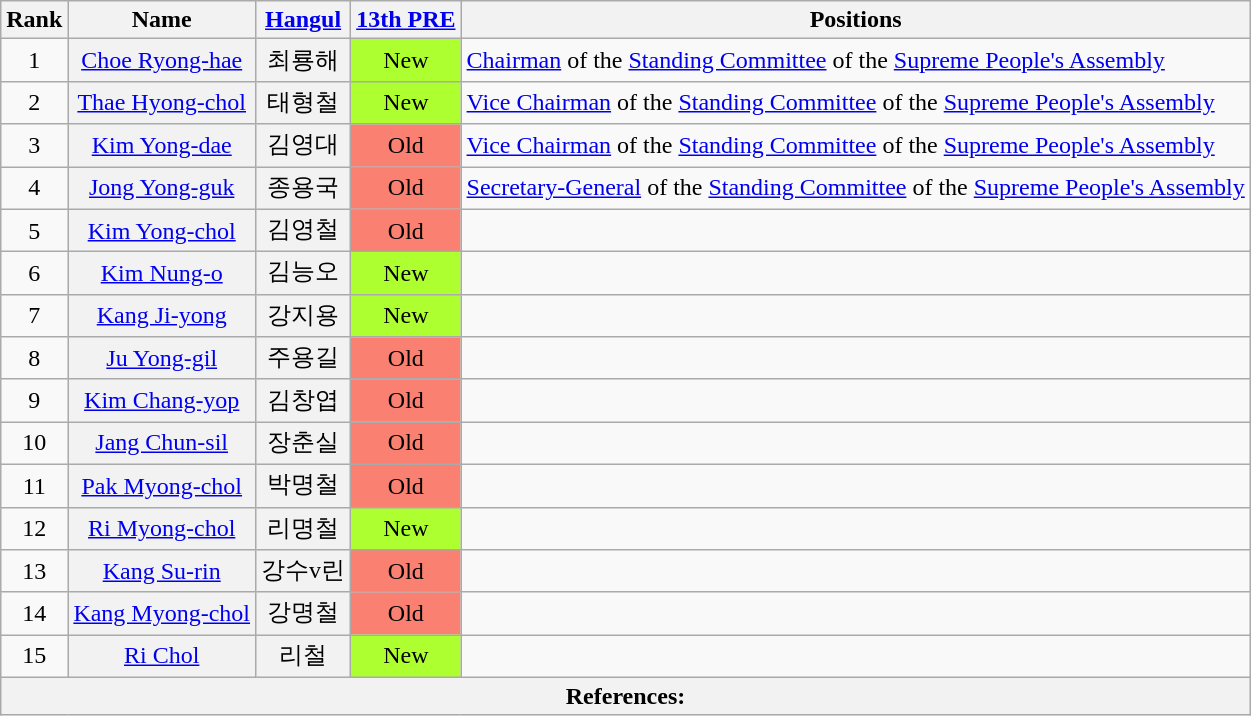<table class="wikitable sortable">
<tr>
<th>Rank</th>
<th>Name</th>
<th class="unsortable"><a href='#'>Hangul</a></th>
<th><a href='#'>13th PRE</a></th>
<th>Positions</th>
</tr>
<tr>
<td align="center">1</td>
<th align="center" scope="row" style="font-weight:normal;"><a href='#'>Choe Ryong-hae</a></th>
<th align="center" scope="row" style="font-weight:normal;">최룡해</th>
<td align="center" style="background: GreenYellow">New</td>
<td><a href='#'>Chairman</a> of the <a href='#'>Standing Committee</a> of the <a href='#'>Supreme People's Assembly</a></td>
</tr>
<tr>
<td align="center">2</td>
<th align="center" scope="row" style="font-weight:normal;"><a href='#'>Thae Hyong-chol</a></th>
<th align="center" scope="row" style="font-weight:normal;">태형철</th>
<td align="center" style="background: GreenYellow">New</td>
<td><a href='#'>Vice Chairman</a> of the <a href='#'>Standing Committee</a> of the <a href='#'>Supreme People's Assembly</a></td>
</tr>
<tr>
<td align="center">3</td>
<th align="center" scope="row" style="font-weight:normal;"><a href='#'>Kim Yong-dae</a></th>
<th align="center" scope="row" style="font-weight:normal;">김영대</th>
<td style="background: Salmon" align="center">Old</td>
<td><a href='#'>Vice Chairman</a> of the <a href='#'>Standing Committee</a> of the <a href='#'>Supreme People's Assembly</a></td>
</tr>
<tr>
<td align="center">4</td>
<th align="center" scope="row" style="font-weight:normal;"><a href='#'>Jong Yong-guk</a></th>
<th align="center" scope="row" style="font-weight:normal;">종용국</th>
<td style="background: Salmon" align="center">Old</td>
<td><a href='#'>Secretary-General</a> of the <a href='#'>Standing Committee</a> of the <a href='#'>Supreme People's Assembly</a></td>
</tr>
<tr>
<td align="center">5</td>
<th align="center" scope="row" style="font-weight:normal;"><a href='#'>Kim Yong-chol</a></th>
<th align="center" scope="row" style="font-weight:normal;">김영철</th>
<td style="background: Salmon" align="center">Old</td>
<td></td>
</tr>
<tr>
<td align="center">6</td>
<th align="center" scope="row" style="font-weight:normal;"><a href='#'>Kim Nung-o</a></th>
<th align="center" scope="row" style="font-weight:normal;">김능오</th>
<td align="center" style="background: GreenYellow">New</td>
<td></td>
</tr>
<tr>
<td align="center">7</td>
<th align="center" scope="row" style="font-weight:normal;"><a href='#'>Kang Ji-yong</a></th>
<th align="center" scope="row" style="font-weight:normal;">강지용</th>
<td align="center" style="background: GreenYellow">New</td>
<td></td>
</tr>
<tr>
<td align="center">8</td>
<th align="center" scope="row" style="font-weight:normal;"><a href='#'>Ju Yong-gil</a></th>
<th align="center" scope="row" style="font-weight:normal;">주용길</th>
<td style="background: Salmon" align="center">Old</td>
<td></td>
</tr>
<tr>
<td align="center">9</td>
<th align="center" scope="row" style="font-weight:normal;"><a href='#'>Kim Chang-yop</a></th>
<th align="center" scope="row" style="font-weight:normal;">김창엽</th>
<td style="background: Salmon" align="center">Old</td>
<td></td>
</tr>
<tr>
<td align="center">10</td>
<th align="center" scope="row" style="font-weight:normal;"><a href='#'>Jang Chun-sil</a></th>
<th align="center" scope="row" style="font-weight:normal;">장춘실</th>
<td style="background: Salmon" align="center">Old</td>
<td></td>
</tr>
<tr>
<td align="center">11</td>
<th align="center" scope="row" style="font-weight:normal;"><a href='#'>Pak Myong-chol</a></th>
<th align="center" scope="row" style="font-weight:normal;">박명철</th>
<td style="background: Salmon" align="center">Old</td>
<td></td>
</tr>
<tr>
<td align="center">12</td>
<th align="center" scope="row" style="font-weight:normal;"><a href='#'>Ri Myong-chol</a></th>
<th align="center" scope="row" style="font-weight:normal;">리명철</th>
<td align="center" style="background: GreenYellow">New</td>
<td></td>
</tr>
<tr>
<td align="center">13</td>
<th align="center" scope="row" style="font-weight:normal;"><a href='#'>Kang Su-rin</a></th>
<th align="center" scope="row" style="font-weight:normal;">강수v린</th>
<td style="background: Salmon" align="center">Old</td>
<td></td>
</tr>
<tr>
<td align="center">14</td>
<th align="center" scope="row" style="font-weight:normal;"><a href='#'>Kang Myong-chol</a></th>
<th align="center" scope="row" style="font-weight:normal;">강명철</th>
<td style="background: Salmon" align="center">Old</td>
<td></td>
</tr>
<tr>
<td align="center">15</td>
<th align="center" scope="row" style="font-weight:normal;"><a href='#'>Ri Chol</a></th>
<th align="center" scope="row" style="font-weight:normal;">리철</th>
<td align="center" style="background: GreenYellow">New</td>
<td></td>
</tr>
<tr>
<th colspan="5" unsortable><strong>References:</strong><br></th>
</tr>
</table>
